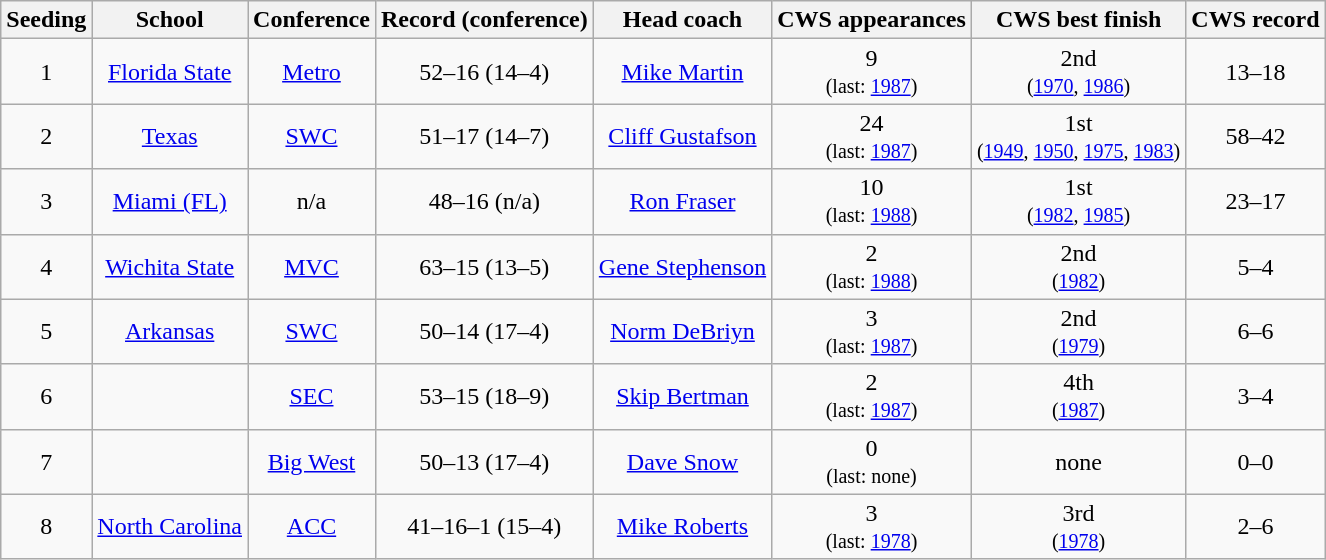<table class="wikitable">
<tr>
<th>Seeding</th>
<th>School</th>
<th>Conference</th>
<th>Record (conference)</th>
<th>Head coach</th>
<th>CWS appearances</th>
<th>CWS best finish</th>
<th>CWS record</th>
</tr>
<tr align=center>
<td>1</td>
<td><a href='#'>Florida State</a></td>
<td><a href='#'>Metro</a></td>
<td>52–16 (14–4)</td>
<td><a href='#'>Mike Martin</a></td>
<td>9<br><small>(last: <a href='#'>1987</a>)</small></td>
<td>2nd<br><small>(<a href='#'>1970</a>, <a href='#'>1986</a>)</small></td>
<td>13–18</td>
</tr>
<tr align=center>
<td>2</td>
<td><a href='#'>Texas</a></td>
<td><a href='#'>SWC</a></td>
<td>51–17 (14–7)</td>
<td><a href='#'>Cliff Gustafson</a></td>
<td>24<br><small>(last: <a href='#'>1987</a>)</small></td>
<td>1st<br><small>(<a href='#'>1949</a>, <a href='#'>1950</a>, <a href='#'>1975</a>, <a href='#'>1983</a>)</small></td>
<td>58–42</td>
</tr>
<tr align=center>
<td>3</td>
<td><a href='#'>Miami (FL)</a></td>
<td>n/a</td>
<td>48–16 (n/a)</td>
<td><a href='#'>Ron Fraser</a></td>
<td>10<br><small>(last: <a href='#'>1988</a>)</small></td>
<td>1st<br><small>(<a href='#'>1982</a>, <a href='#'>1985</a>)</small></td>
<td>23–17</td>
</tr>
<tr align=center>
<td>4</td>
<td><a href='#'>Wichita State</a></td>
<td><a href='#'>MVC</a></td>
<td>63–15 (13–5)</td>
<td><a href='#'>Gene Stephenson</a></td>
<td>2<br><small>(last: <a href='#'>1988</a>)</small></td>
<td>2nd<br><small>(<a href='#'>1982</a>)</small></td>
<td>5–4</td>
</tr>
<tr align=center>
<td>5</td>
<td><a href='#'>Arkansas</a></td>
<td><a href='#'>SWC</a></td>
<td>50–14 (17–4)</td>
<td><a href='#'>Norm DeBriyn</a></td>
<td>3<br><small>(last: <a href='#'>1987</a>)</small></td>
<td>2nd<br><small>(<a href='#'>1979</a>)</small></td>
<td>6–6</td>
</tr>
<tr align=center>
<td>6</td>
<td></td>
<td><a href='#'>SEC</a></td>
<td>53–15 (18–9)</td>
<td><a href='#'>Skip Bertman</a></td>
<td>2<br><small>(last: <a href='#'>1987</a>)</small></td>
<td>4th<br><small>(<a href='#'>1987</a>)</small></td>
<td>3–4</td>
</tr>
<tr align=center>
<td>7</td>
<td></td>
<td><a href='#'>Big West</a></td>
<td>50–13 (17–4)</td>
<td><a href='#'>Dave Snow</a></td>
<td>0<br><small>(last: none)</small></td>
<td>none</td>
<td>0–0</td>
</tr>
<tr align=center>
<td>8</td>
<td><a href='#'>North Carolina</a></td>
<td><a href='#'>ACC</a></td>
<td>41–16–1 (15–4)</td>
<td><a href='#'>Mike Roberts</a></td>
<td>3<br><small>(last: <a href='#'>1978</a>)</small></td>
<td>3rd<br><small>(<a href='#'>1978</a>)</small></td>
<td>2–6</td>
</tr>
</table>
